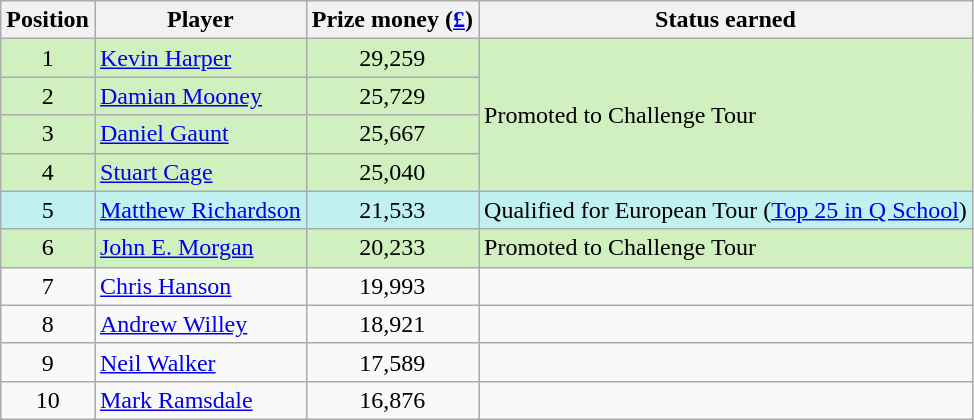<table class=wikitable>
<tr>
<th>Position</th>
<th>Player</th>
<th>Prize money (<a href='#'>£</a>)</th>
<th>Status earned</th>
</tr>
<tr style="background:#D0F0C0;">
<td align=center>1</td>
<td> <a href='#'>Kevin Harper</a></td>
<td align=center>29,259</td>
<td rowspan=4>Promoted to Challenge Tour</td>
</tr>
<tr style="background:#D0F0C0;">
<td align=center>2</td>
<td> <a href='#'>Damian Mooney</a></td>
<td align=center>25,729</td>
</tr>
<tr style="background:#D0F0C0;">
<td align=center>3</td>
<td> <a href='#'>Daniel Gaunt</a></td>
<td align=center>25,667</td>
</tr>
<tr style="background:#D0F0C0;">
<td align=center>4</td>
<td> <a href='#'>Stuart Cage</a></td>
<td align=center>25,040</td>
</tr>
<tr style="background:#C0F0F0;">
<td align=center>5</td>
<td> <a href='#'>Matthew Richardson</a></td>
<td align=center>21,533</td>
<td>Qualified for European Tour (<a href='#'>Top 25 in Q School</a>)</td>
</tr>
<tr style="background:#D0F0C0;">
<td align=center>6</td>
<td> <a href='#'>John E. Morgan</a></td>
<td align=center>20,233</td>
<td>Promoted to Challenge Tour</td>
</tr>
<tr>
<td align=center>7</td>
<td> <a href='#'>Chris Hanson</a></td>
<td align=center>19,993</td>
<td></td>
</tr>
<tr>
<td align=center>8</td>
<td> <a href='#'>Andrew Willey</a></td>
<td align=center>18,921</td>
<td></td>
</tr>
<tr>
<td align=center>9</td>
<td> <a href='#'>Neil Walker</a></td>
<td align=center>17,589</td>
<td></td>
</tr>
<tr>
<td align=center>10</td>
<td> <a href='#'>Mark Ramsdale</a></td>
<td align=center>16,876</td>
<td></td>
</tr>
</table>
